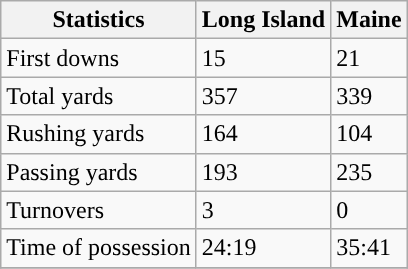<table class="wikitable">
<tr>
<th>Statistics</th>
<th>Long Island</th>
<th>Maine</th>
</tr>
<tr>
<td>First downs</td>
<td>15</td>
<td>21</td>
</tr>
<tr>
<td>Total yards</td>
<td>357</td>
<td>339</td>
</tr>
<tr>
<td>Rushing yards</td>
<td>164</td>
<td>104</td>
</tr>
<tr>
<td>Passing yards</td>
<td>193</td>
<td>235</td>
</tr>
<tr>
<td>Turnovers</td>
<td>3</td>
<td>0</td>
</tr>
<tr>
<td>Time of possession</td>
<td>24:19</td>
<td>35:41</td>
</tr>
<tr>
</tr>
</table>
